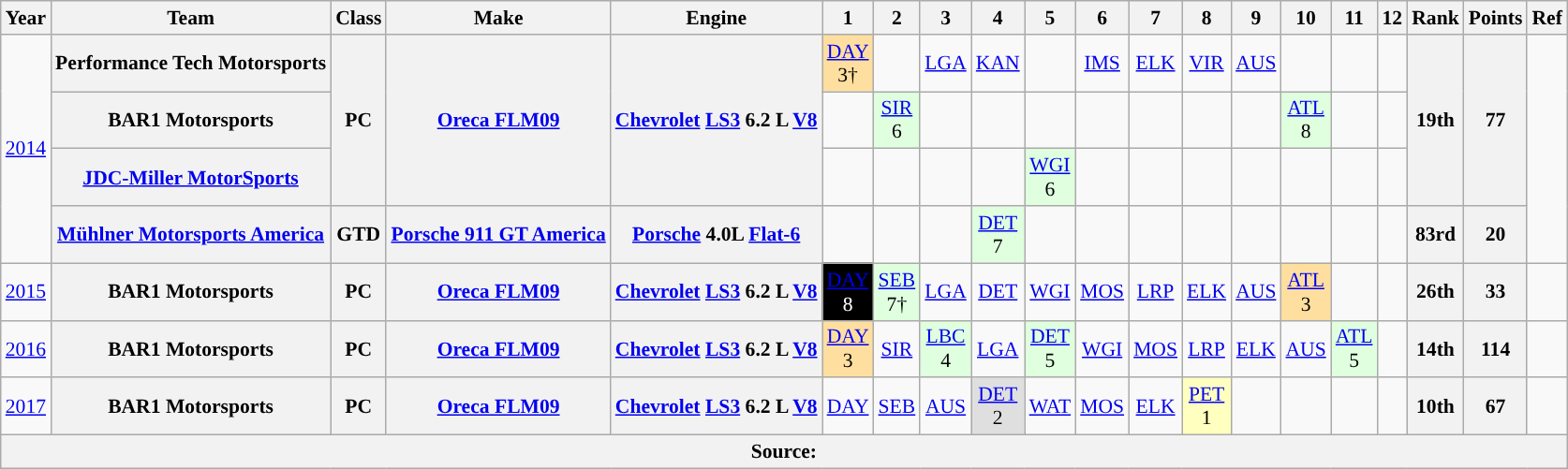<table class="wikitable" style="text-align:center; font-size:90%">
<tr>
<th>Year</th>
<th>Team</th>
<th>Class</th>
<th>Make</th>
<th>Engine</th>
<th>1</th>
<th>2</th>
<th>3</th>
<th>4</th>
<th>5</th>
<th>6</th>
<th>7</th>
<th>8</th>
<th>9</th>
<th>10</th>
<th>11</th>
<th>12</th>
<th>Rank</th>
<th>Points</th>
<th>Ref</th>
</tr>
<tr>
<td rowspan="4"><a href='#'>2014</a></td>
<th>Performance Tech Motorsports</th>
<th rowspan="3">PC</th>
<th rowspan="3"><a href='#'>Oreca FLM09</a></th>
<th rowspan="3"><a href='#'>Chevrolet</a> <a href='#'>LS3</a> 6.2 L <a href='#'>V8</a></th>
<td style="background:#FFDF9F;”"><a href='#'>DAY</a><br>3†</td>
<td></td>
<td><a href='#'>LGA</a><br></td>
<td><a href='#'>KAN</a><br></td>
<td></td>
<td><a href='#'>IMS</a><br></td>
<td><a href='#'>ELK</a><br></td>
<td><a href='#'>VIR</a><br></td>
<td><a href='#'>AUS</a><br></td>
<td></td>
<td></td>
<td></td>
<th rowspan="3">19th</th>
<th rowspan="3">77</th>
<td rowspan="4"></td>
</tr>
<tr>
<th>BAR1 Motorsports</th>
<td></td>
<td style="background:#DFFFDF;"><a href='#'>SIR</a><br>6</td>
<td></td>
<td></td>
<td></td>
<td></td>
<td></td>
<td></td>
<td></td>
<td style="background:#DFFFDF;"><a href='#'>ATL</a><br>8</td>
<td></td>
<td></td>
</tr>
<tr>
<th><a href='#'>JDC-Miller MotorSports</a></th>
<td></td>
<td></td>
<td></td>
<td></td>
<td style="background:#DFFFDF;"><a href='#'>WGI</a><br>6</td>
<td></td>
<td></td>
<td></td>
<td></td>
<td></td>
<td></td>
<td></td>
</tr>
<tr>
<th><a href='#'>Mühlner Motorsports America</a></th>
<th>GTD</th>
<th><a href='#'>Porsche 911 GT America</a></th>
<th><a href='#'>Porsche</a> 4.0L <a href='#'>Flat-6</a></th>
<td></td>
<td></td>
<td></td>
<td style="background:#DFFFDF;"><a href='#'>DET</a><br>7</td>
<td></td>
<td></td>
<td></td>
<td></td>
<td></td>
<td></td>
<td></td>
<td></td>
<th>83rd</th>
<th>20</th>
</tr>
<tr>
<td><a href='#'>2015</a></td>
<th>BAR1 Motorsports</th>
<th>PC</th>
<th><a href='#'>Oreca FLM09</a></th>
<th><a href='#'>Chevrolet</a> <a href='#'>LS3</a> 6.2 L <a href='#'>V8</a></th>
<td style="background:#000000;color:white"><a href='#'>DAY</a><br>8</td>
<td style="background:#DFFFDF;"><a href='#'>SEB</a><br>7†</td>
<td><a href='#'>LGA</a><br></td>
<td><a href='#'>DET</a><br></td>
<td><a href='#'>WGI</a><br></td>
<td><a href='#'>MOS</a><br></td>
<td><a href='#'>LRP</a><br></td>
<td><a href='#'>ELK</a><br></td>
<td><a href='#'>AUS</a><br></td>
<td style="background:#FFDF9F;"><a href='#'>ATL</a><br>3</td>
<td></td>
<td></td>
<th>26th</th>
<th>33</th>
<td></td>
</tr>
<tr>
<td><a href='#'>2016</a></td>
<th>BAR1 Motorsports</th>
<th>PC</th>
<th><a href='#'>Oreca FLM09</a></th>
<th><a href='#'>Chevrolet</a> <a href='#'>LS3</a> 6.2 L <a href='#'>V8</a></th>
<td style="background:#FFDF9F;"><a href='#'>DAY</a><br>3</td>
<td><a href='#'>SIR</a><br></td>
<td style="background:#DFFFDF;"><a href='#'>LBC</a><br>4</td>
<td><a href='#'>LGA</a><br></td>
<td style="background:#DFFFDF;"><a href='#'>DET</a><br>5</td>
<td><a href='#'>WGI</a><br></td>
<td><a href='#'>MOS</a><br></td>
<td><a href='#'>LRP</a><br></td>
<td><a href='#'>ELK</a><br></td>
<td><a href='#'>AUS</a><br></td>
<td style="background:#DFFFDF;"><a href='#'>ATL</a><br>5</td>
<td></td>
<th>14th</th>
<th>114</th>
<td></td>
</tr>
<tr>
<td><a href='#'>2017</a></td>
<th>BAR1 Motorsports</th>
<th>PC</th>
<th><a href='#'>Oreca FLM09</a></th>
<th><a href='#'>Chevrolet</a> <a href='#'>LS3</a> 6.2 L <a href='#'>V8</a></th>
<td><a href='#'>DAY</a><br></td>
<td><a href='#'>SEB</a><br></td>
<td><a href='#'>AUS</a><br></td>
<td style="background:#DFDFDF;"><a href='#'>DET</a><br>2</td>
<td><a href='#'>WAT</a><br></td>
<td><a href='#'>MOS</a><br></td>
<td><a href='#'>ELK</a><br></td>
<td style="background:#FFFFBF;"><a href='#'>PET</a><br>1</td>
<td></td>
<td></td>
<td></td>
<td></td>
<th>10th</th>
<th>67</th>
<td></td>
</tr>
<tr>
<th colspan="20">Source:</th>
</tr>
</table>
